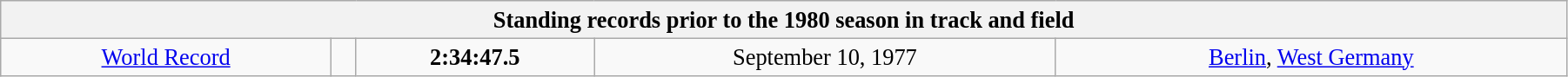<table class="wikitable" style=" text-align:center; font-size:110%;" width="95%">
<tr>
<th colspan="5">Standing records prior to the 1980 season in track and field</th>
</tr>
<tr>
<td><a href='#'>World Record</a></td>
<td></td>
<td><strong>2:34:47.5</strong></td>
<td>September 10, 1977</td>
<td> <a href='#'>Berlin</a>, <a href='#'>West Germany</a></td>
</tr>
</table>
